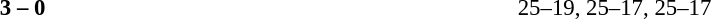<table width=100% cellspacing=1>
<tr>
<th width=20%></th>
<th width=12%></th>
<th width=20%></th>
<th width=33%></th>
<td></td>
</tr>
<tr style=font-size:95%>
<td align=right><strong></strong></td>
<td align=center><strong>3 – 0</strong></td>
<td></td>
<td>25–19, 25–17, 25–17</td>
</tr>
</table>
